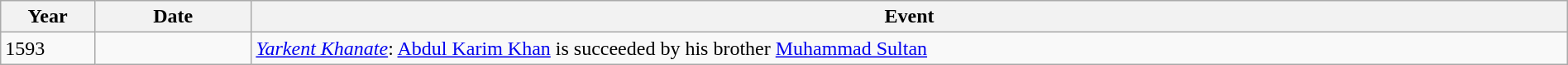<table class="wikitable" width="100%">
<tr>
<th style="width:6%">Year</th>
<th style="width:10%">Date</th>
<th>Event</th>
</tr>
<tr>
<td>1593</td>
<td></td>
<td><em><a href='#'>Yarkent Khanate</a></em>: <a href='#'>Abdul Karim Khan</a> is succeeded by his brother <a href='#'>Muhammad Sultan</a></td>
</tr>
</table>
